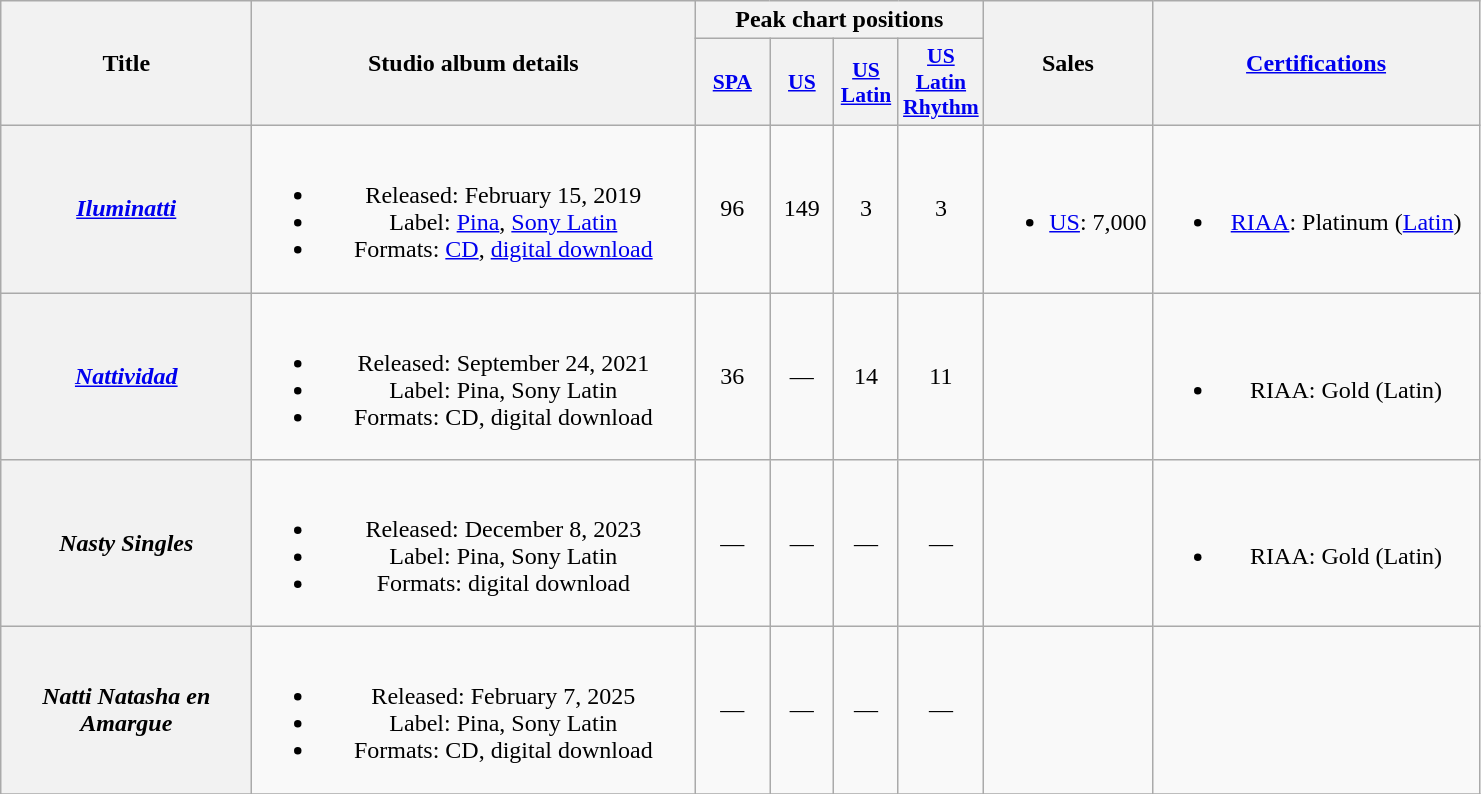<table class="wikitable plainrowheaders" style="text-align:center;">
<tr>
<th scope="col" style="width:10em;" rowspan="2">Title</th>
<th scope="col" style="width:18em;" rowspan="2">Studio album details</th>
<th scope="col" colspan="4">Peak chart positions</th>
<th scope="col" rowspan="2">Sales</th>
<th scope="col" rowspan="2" style="width:13.2em;"><a href='#'>Certifications</a></th>
</tr>
<tr>
<th scope="col" style="width:3em;font-size:90%;"><a href='#'>SPA</a><br></th>
<th scope="col" style="width:2.5em;font-size:90%;"><a href='#'>US</a><br></th>
<th scope="col" style="width:2.5em;font-size:90%;"><a href='#'>US<br>Latin</a><br></th>
<th scope="col" style="width:2.5em;font-size:90%;"><a href='#'>US<br>Latin Rhythm</a><br></th>
</tr>
<tr>
<th scope="row"><em><a href='#'>Iluminatti</a></em></th>
<td><br><ul><li>Released: February 15, 2019</li><li>Label: <a href='#'>Pina</a>, <a href='#'>Sony Latin</a></li><li>Formats: <a href='#'>CD</a>, <a href='#'>digital download</a></li></ul></td>
<td>96</td>
<td>149</td>
<td>3</td>
<td>3</td>
<td><br><ul><li><a href='#'>US</a>: 7,000</li></ul></td>
<td><br><ul><li><a href='#'>RIAA</a>: Platinum <span>(<a href='#'>Latin</a>)</span></li></ul></td>
</tr>
<tr>
<th scope="row"><em><a href='#'>Nattividad</a></em></th>
<td><br><ul><li>Released: September 24, 2021</li><li>Label: Pina, Sony Latin</li><li>Formats: CD, digital download</li></ul></td>
<td>36</td>
<td>—</td>
<td>14</td>
<td>11</td>
<td></td>
<td><br><ul><li>RIAA: Gold <span>(Latin)</span></li></ul></td>
</tr>
<tr>
<th scope="row"><em>Nasty Singles</em></th>
<td><br><ul><li>Released: December 8, 2023</li><li>Label: Pina, Sony Latin</li><li>Formats: digital download</li></ul></td>
<td>—</td>
<td>—</td>
<td>—</td>
<td>—</td>
<td></td>
<td><br><ul><li>RIAA: Gold <span>(Latin)</span></li></ul></td>
</tr>
<tr>
<th scope="row"><em>Natti Natasha en Amargue</em></th>
<td><br><ul><li>Released: February 7, 2025</li><li>Label: Pina, Sony Latin</li><li>Formats: CD, digital download</li></ul></td>
<td>—</td>
<td>—</td>
<td>—</td>
<td>—</td>
<td></td>
<td></td>
</tr>
<tr>
</tr>
</table>
